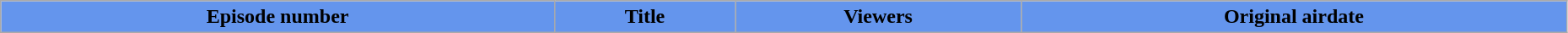<table class="wikitable plainrowheaders" style="width:98%;">
<tr>
<th style="background: cornflowerblue">Episode number</th>
<th ! style="background-color: cornflowerblue">Title</th>
<th ! style="background-color: cornflowerblue">Viewers</th>
<th ! style="background-color: cornflowerblue">Original airdate<br></th>
</tr>
</table>
